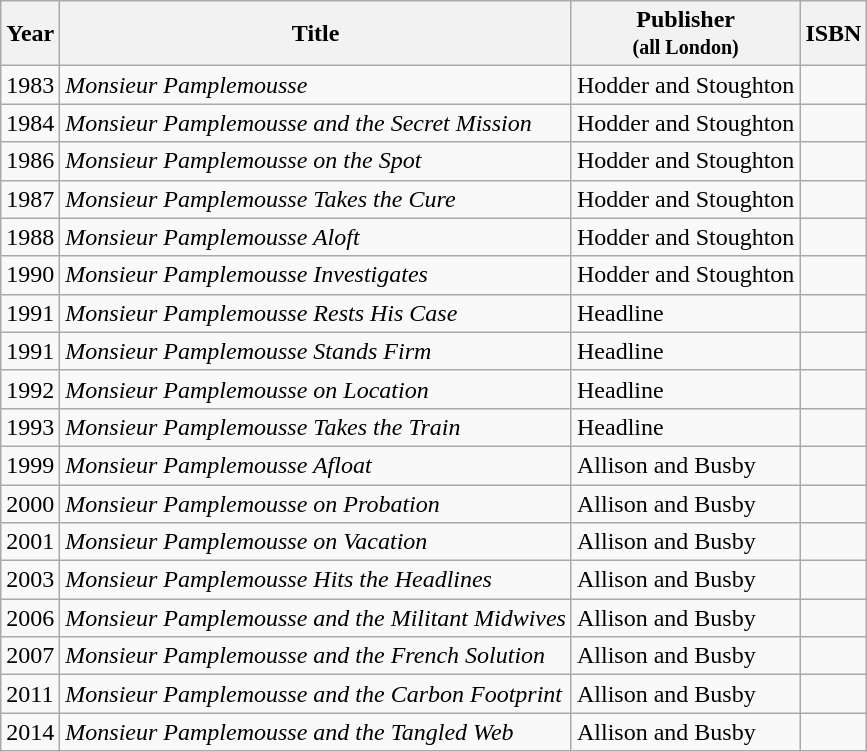<table class="wikitable sortable plainrowheaders" style="text-align: left; margin-right: 0;">
<tr>
<th scope="col">Year</th>
<th scope="col">Title</th>
<th scope="col"class="unsortable">Publisher<br><small>(all London)</small></th>
<th scope="col"class="unsortable">ISBN</th>
</tr>
<tr>
<td>1983</td>
<td><em>Monsieur Pamplemousse</em></td>
<td>Hodder and Stoughton</td>
<td></td>
</tr>
<tr>
<td>1984</td>
<td><em>Monsieur Pamplemousse and the Secret Mission</em></td>
<td>Hodder and Stoughton</td>
<td></td>
</tr>
<tr>
<td>1986</td>
<td><em>Monsieur Pamplemousse on the Spot</em></td>
<td>Hodder and Stoughton</td>
<td></td>
</tr>
<tr>
<td>1987</td>
<td><em>Monsieur Pamplemousse Takes the Cure</em></td>
<td>Hodder and Stoughton</td>
<td></td>
</tr>
<tr>
<td>1988</td>
<td><em>Monsieur Pamplemousse Aloft</em></td>
<td>Hodder and Stoughton</td>
<td></td>
</tr>
<tr>
<td>1990</td>
<td><em>Monsieur Pamplemousse Investigates</em></td>
<td>Hodder and Stoughton</td>
<td></td>
</tr>
<tr>
<td>1991</td>
<td><em>Monsieur Pamplemousse Rests His Case</em></td>
<td>Headline</td>
<td></td>
</tr>
<tr>
<td>1991</td>
<td><em>Monsieur Pamplemousse Stands Firm</em></td>
<td>Headline</td>
<td></td>
</tr>
<tr>
<td>1992</td>
<td><em>Monsieur Pamplemousse on Location</em></td>
<td>Headline</td>
<td></td>
</tr>
<tr>
<td>1993</td>
<td><em>Monsieur Pamplemousse Takes the Train</em></td>
<td>Headline</td>
<td></td>
</tr>
<tr>
<td>1999</td>
<td><em>Monsieur Pamplemousse Afloat</em></td>
<td>Allison and Busby</td>
<td></td>
</tr>
<tr>
<td>2000</td>
<td><em>Monsieur Pamplemousse on Probation</em></td>
<td>Allison and Busby</td>
<td></td>
</tr>
<tr>
<td>2001</td>
<td><em>Monsieur Pamplemousse on Vacation</em></td>
<td>Allison and Busby</td>
<td></td>
</tr>
<tr>
<td>2003</td>
<td><em>Monsieur Pamplemousse Hits the Headlines</em></td>
<td>Allison and Busby</td>
<td></td>
</tr>
<tr>
<td>2006</td>
<td><em>Monsieur Pamplemousse and the Militant Midwives</em></td>
<td>Allison and Busby</td>
<td></td>
</tr>
<tr>
<td>2007</td>
<td><em>Monsieur Pamplemousse and the French Solution</em></td>
<td>Allison and Busby</td>
<td></td>
</tr>
<tr>
<td>2011</td>
<td><em>Monsieur Pamplemousse and the Carbon Footprint</em></td>
<td>Allison and Busby</td>
<td></td>
</tr>
<tr>
<td>2014</td>
<td><em>Monsieur Pamplemousse and the Tangled Web</em></td>
<td>Allison and Busby</td>
<td></td>
</tr>
</table>
